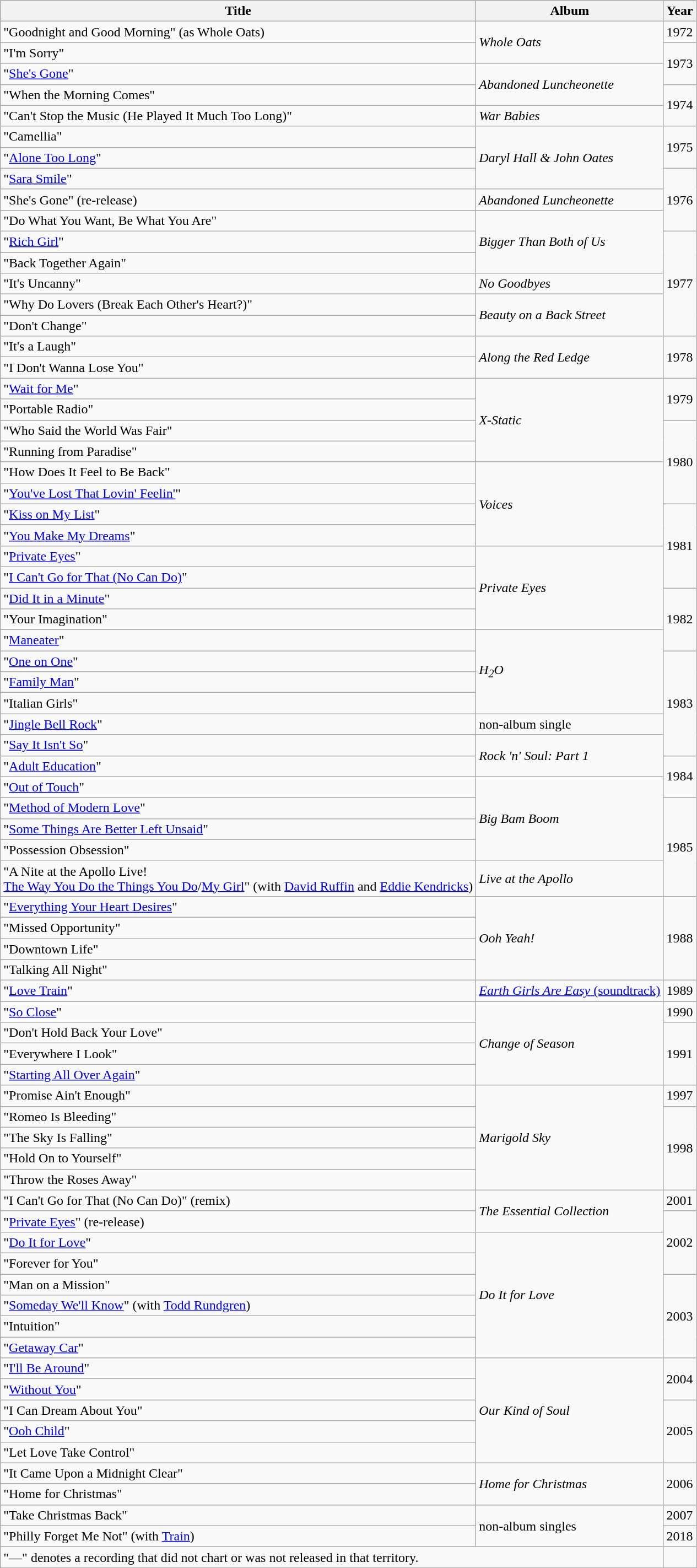<table class="wikitable sortable">
<tr>
<th>Title</th>
<th>Album</th>
<th>Year</th>
</tr>
<tr>
<td>"Goodnight and Good Morning" (as Whole Oats)</td>
<td rowspan="2"><em>Whole Oats</em></td>
<td>1972</td>
</tr>
<tr>
<td>"I'm Sorry"</td>
<td rowspan="2">1973</td>
</tr>
<tr>
<td>"<a href='#'>She's Gone</a>"</td>
<td rowspan="2"><em>Abandoned Luncheonette</em></td>
</tr>
<tr>
<td>"When the Morning Comes"</td>
<td rowspan="2">1974</td>
</tr>
<tr>
<td>"Can't Stop the Music (He Played It Much Too Long)"</td>
<td><em>War Babies</em></td>
</tr>
<tr>
<td>"Camellia"</td>
<td rowspan="3"><em>Daryl Hall & John Oates</em></td>
<td rowspan="2">1975</td>
</tr>
<tr>
<td>"<a href='#'>Alone Too Long</a>"</td>
</tr>
<tr>
<td>"<a href='#'>Sara Smile</a>"</td>
<td rowspan="3">1976</td>
</tr>
<tr>
<td>"She's Gone" (re-release)</td>
<td><em>Abandoned Luncheonette</em></td>
</tr>
<tr>
<td>"Do What You Want, Be What You Are"</td>
<td rowspan="3"><em>Bigger Than Both of Us</em></td>
</tr>
<tr>
<td>"<a href='#'>Rich Girl</a>"</td>
<td rowspan="5">1977</td>
</tr>
<tr>
<td>"Back Together Again"</td>
</tr>
<tr>
<td>"It's Uncanny"</td>
<td><em>No Goodbyes</em></td>
</tr>
<tr>
<td>"Why Do Lovers (Break Each Other's Heart?)"</td>
<td rowspan="2"><em>Beauty on a Back Street</em></td>
</tr>
<tr>
<td>"Don't Change"</td>
</tr>
<tr>
<td>"It's a Laugh"</td>
<td rowspan="2"><em>Along the Red Ledge</em></td>
<td rowspan="2">1978</td>
</tr>
<tr>
<td>"I Don't Wanna Lose You"</td>
</tr>
<tr>
<td>"<a href='#'>Wait for Me</a>"</td>
<td rowspan="4"><em>X-Static</em></td>
<td rowspan="2">1979</td>
</tr>
<tr>
<td>"Portable Radio"</td>
</tr>
<tr>
<td>"Who Said the World Was Fair"</td>
<td rowspan="4">1980</td>
</tr>
<tr>
<td>"Running from Paradise"</td>
</tr>
<tr>
<td>"How Does It Feel to Be Back"</td>
<td rowspan="4"><em>Voices</em></td>
</tr>
<tr>
<td>"<a href='#'>You've Lost That Lovin' Feelin'</a>"</td>
</tr>
<tr>
<td>"<a href='#'>Kiss on My List</a>"</td>
<td rowspan="4">1981</td>
</tr>
<tr>
<td>"<a href='#'>You Make My Dreams</a>"</td>
</tr>
<tr>
<td>"<a href='#'>Private Eyes</a>"</td>
<td rowspan="4"><em>Private Eyes</em></td>
</tr>
<tr>
<td>"<a href='#'>I Can't Go for That (No Can Do)</a>"</td>
</tr>
<tr>
<td>"<a href='#'>Did It in a Minute</a>"</td>
<td rowspan="3">1982</td>
</tr>
<tr>
<td>"Your Imagination"</td>
</tr>
<tr>
<td>"<a href='#'>Maneater</a>"</td>
<td rowspan="4"><em>H<sub>2</sub>O</em></td>
</tr>
<tr>
<td>"<a href='#'>One on One</a>"</td>
<td rowspan="5">1983</td>
</tr>
<tr>
<td>"<a href='#'>Family Man</a>"</td>
</tr>
<tr>
<td>"Italian Girls"</td>
</tr>
<tr>
<td>"<a href='#'>Jingle Bell Rock</a>"</td>
<td>non-album single</td>
</tr>
<tr>
<td>"<a href='#'>Say It Isn't So</a>"</td>
<td rowspan="2"><em>Rock 'n' Soul: Part 1</em></td>
</tr>
<tr>
<td>"<a href='#'>Adult Education</a>"</td>
<td rowspan="2">1984</td>
</tr>
<tr>
<td>"<a href='#'>Out of Touch</a>"</td>
<td rowspan="4"><em>Big Bam Boom</em></td>
</tr>
<tr>
<td>"<a href='#'>Method of Modern Love</a>"</td>
<td rowspan="4">1985</td>
</tr>
<tr>
<td>"<a href='#'>Some Things Are Better Left Unsaid</a>"</td>
</tr>
<tr>
<td>"Possession Obsession"</td>
</tr>
<tr>
<td>"A Nite at the Apollo Live!<br><a href='#'>The Way You Do the Things You Do</a>/<a href='#'>My Girl</a>"
(with <a href='#'>David Ruffin</a> and <a href='#'>Eddie Kendricks</a>)</td>
<td><em>Live at the Apollo</em></td>
</tr>
<tr>
<td>"<a href='#'>Everything Your Heart Desires</a>"</td>
<td rowspan="4"><em>Ooh Yeah!</em></td>
<td rowspan="4">1988</td>
</tr>
<tr>
<td>"Missed Opportunity"</td>
</tr>
<tr>
<td>"Downtown Life"</td>
</tr>
<tr>
<td>"Talking All Night"</td>
</tr>
<tr>
<td>"<a href='#'>Love Train</a>"</td>
<td><a href='#'><em>Earth Girls Are Easy</em> (soundtrack)</a></td>
<td>1989</td>
</tr>
<tr>
<td>"<a href='#'>So Close</a>"</td>
<td rowspan="4"><em>Change of Season</em></td>
<td>1990</td>
</tr>
<tr>
<td>"Don't Hold Back Your Love"</td>
<td rowspan="3">1991</td>
</tr>
<tr>
<td>"Everywhere I Look"</td>
</tr>
<tr>
<td>"<a href='#'>Starting All Over Again</a>"</td>
</tr>
<tr>
<td>"Promise Ain't Enough"</td>
<td rowspan="5"><em>Marigold Sky</em></td>
<td>1997</td>
</tr>
<tr>
<td>"Romeo Is Bleeding"</td>
<td rowspan="4">1998</td>
</tr>
<tr>
<td>"The Sky Is Falling"</td>
</tr>
<tr>
<td>"Hold On to Yourself"</td>
</tr>
<tr>
<td>"Throw the Roses Away"</td>
</tr>
<tr>
<td>"I Can't Go for That (No Can Do)" (remix)</td>
<td rowspan="2"><em>The Essential Collection</em></td>
<td>2001</td>
</tr>
<tr>
<td>"<a href='#'>Private Eyes</a>" (re-release)</td>
<td rowspan="3">2002</td>
</tr>
<tr>
<td>"<a href='#'>Do It for Love</a>"</td>
<td rowspan="6"><em>Do It for Love</em></td>
</tr>
<tr>
<td>"Forever for You"</td>
</tr>
<tr>
<td>"Man on a Mission"</td>
<td rowspan="4">2003</td>
</tr>
<tr>
<td>"<a href='#'>Someday We'll Know</a>" (with <a href='#'>Todd Rundgren</a>)</td>
</tr>
<tr>
<td>"Intuition"</td>
</tr>
<tr>
<td>"<a href='#'>Getaway Car</a>"</td>
</tr>
<tr>
<td>"<a href='#'>I'll Be Around</a>"</td>
<td rowspan="5"><em>Our Kind of Soul</em></td>
<td rowspan="2">2004</td>
</tr>
<tr>
<td>"<a href='#'>Without You</a>"</td>
</tr>
<tr>
<td>"I Can Dream About You"</td>
<td rowspan="3">2005</td>
</tr>
<tr>
<td>"<a href='#'>Ooh Child</a>"</td>
</tr>
<tr>
<td>"Let Love Take Control"</td>
</tr>
<tr>
<td>"It Came Upon a Midnight Clear"</td>
<td rowspan="2"><em>Home for Christmas</em></td>
<td rowspan="2">2006</td>
</tr>
<tr>
<td>"Home for Christmas"</td>
</tr>
<tr>
<td>"Take Christmas Back"</td>
<td rowspan="2">non-album singles</td>
<td>2007</td>
</tr>
<tr>
<td>"Philly Forget Me Not" (with <a href='#'>Train</a>)</td>
<td>2018</td>
</tr>
<tr>
<td colspan="2">"—" denotes a recording that did not chart or was not released in that territory.</td>
<td></td>
</tr>
</table>
